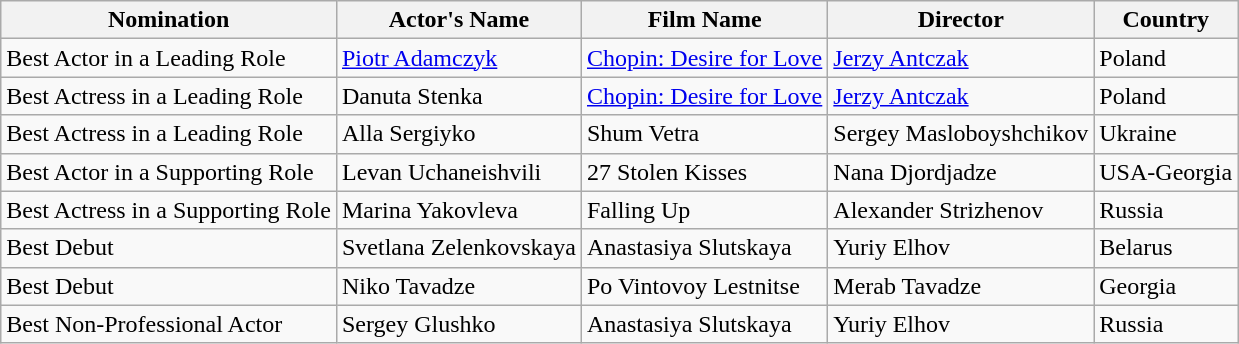<table class="wikitable">
<tr>
<th>Nomination</th>
<th>Actor's Name</th>
<th>Film Name</th>
<th>Director</th>
<th>Country</th>
</tr>
<tr>
<td>Best Actor in a Leading Role</td>
<td><a href='#'>Piotr Adamczyk</a></td>
<td><a href='#'>Chopin: Desire for Love</a></td>
<td><a href='#'>Jerzy Antczak</a></td>
<td>Poland</td>
</tr>
<tr>
<td>Best Actress in a Leading Role</td>
<td>Danuta Stenka</td>
<td><a href='#'>Chopin: Desire for Love</a></td>
<td><a href='#'>Jerzy Antczak</a></td>
<td>Poland</td>
</tr>
<tr>
<td>Best Actress in a Leading Role</td>
<td>Alla Sergiyko</td>
<td>Shum Vetra</td>
<td>Sergey Masloboyshchikov</td>
<td>Ukraine</td>
</tr>
<tr>
<td>Best Actor in a Supporting Role</td>
<td>Levan Uchaneishvili</td>
<td>27 Stolen Kisses</td>
<td>Nana Djordjadze</td>
<td>USA-Georgia</td>
</tr>
<tr>
<td>Best Actress in a Supporting Role</td>
<td>Marina Yakovleva</td>
<td>Falling Up</td>
<td>Alexander Strizhenov</td>
<td>Russia</td>
</tr>
<tr>
<td>Best Debut</td>
<td>Svetlana Zelenkovskaya</td>
<td>Anastasiya Slutskaya</td>
<td>Yuriy Elhov</td>
<td>Belarus</td>
</tr>
<tr>
<td>Best Debut</td>
<td>Niko Tavadze</td>
<td>Po Vintovoy Lestnitse</td>
<td>Merab Tavadze</td>
<td>Georgia</td>
</tr>
<tr>
<td>Best Non-Professional Actor</td>
<td>Sergey Glushko</td>
<td>Anastasiya Slutskaya</td>
<td>Yuriy Elhov</td>
<td>Russia</td>
</tr>
</table>
